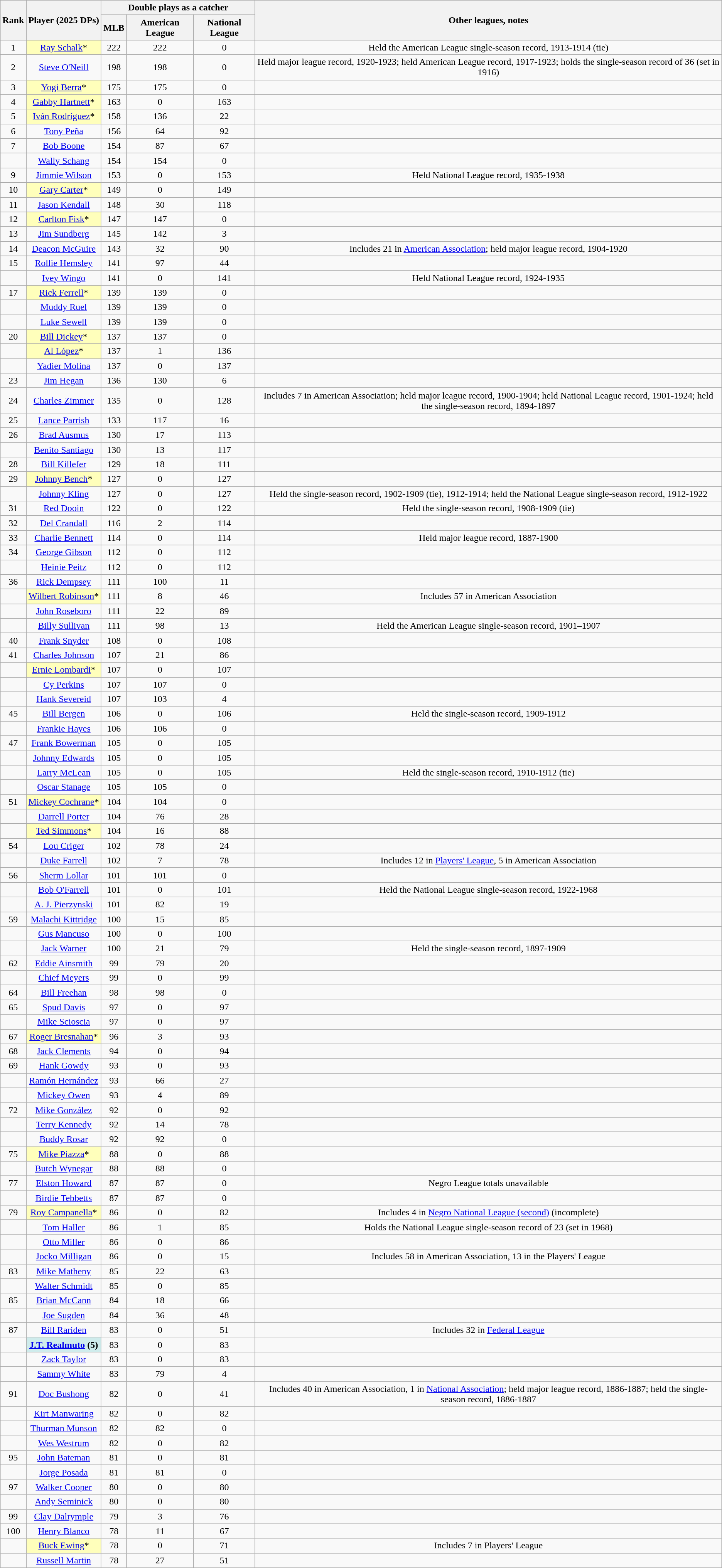<table class="wikitable sortable" style="text-align:center">
<tr style="white-space:nowrap;">
<th rowspan=2>Rank</th>
<th rowspan=2 scope="col">Player (2025 DPs)</th>
<th colspan=3>Double plays as a catcher</th>
<th rowspan=2>Other leagues, notes</th>
</tr>
<tr>
<th>MLB</th>
<th>American League</th>
<th>National League</th>
</tr>
<tr>
<td>1</td>
<td style="background:#ffffbb;"><a href='#'>Ray Schalk</a>*</td>
<td>222</td>
<td>222</td>
<td>0</td>
<td>Held the American League single-season record, 1913-1914 (tie)</td>
</tr>
<tr>
<td>2</td>
<td><a href='#'>Steve O'Neill</a></td>
<td>198</td>
<td>198</td>
<td>0</td>
<td>Held major league record, 1920-1923; held American League record, 1917-1923; holds the single-season record of 36 (set in 1916)</td>
</tr>
<tr>
<td>3</td>
<td style="background:#ffffbb;"><a href='#'>Yogi Berra</a>*</td>
<td>175</td>
<td>175</td>
<td>0</td>
<td></td>
</tr>
<tr>
<td>4</td>
<td style="background:#ffffbb;"><a href='#'>Gabby Hartnett</a>*</td>
<td>163</td>
<td>0</td>
<td>163</td>
<td></td>
</tr>
<tr>
<td>5</td>
<td style="background:#ffffbb;"><a href='#'>Iván Rodríguez</a>*</td>
<td>158</td>
<td>136</td>
<td>22</td>
<td></td>
</tr>
<tr>
<td>6</td>
<td><a href='#'>Tony Peña</a></td>
<td>156</td>
<td>64</td>
<td>92</td>
<td></td>
</tr>
<tr>
<td>7</td>
<td><a href='#'>Bob Boone</a></td>
<td>154</td>
<td>87</td>
<td>67</td>
<td></td>
</tr>
<tr>
<td></td>
<td><a href='#'>Wally Schang</a></td>
<td>154</td>
<td>154</td>
<td>0</td>
<td></td>
</tr>
<tr>
<td>9</td>
<td><a href='#'>Jimmie Wilson</a></td>
<td>153</td>
<td>0</td>
<td>153</td>
<td>Held National League record, 1935-1938</td>
</tr>
<tr>
<td>10</td>
<td style="background:#ffffbb;"><a href='#'>Gary Carter</a>*</td>
<td>149</td>
<td>0</td>
<td>149</td>
<td></td>
</tr>
<tr>
<td>11</td>
<td><a href='#'>Jason Kendall</a></td>
<td>148</td>
<td>30</td>
<td>118</td>
<td></td>
</tr>
<tr>
<td>12</td>
<td style="background:#ffffbb;"><a href='#'>Carlton Fisk</a>*</td>
<td>147</td>
<td>147</td>
<td>0</td>
<td></td>
</tr>
<tr>
<td>13</td>
<td><a href='#'>Jim Sundberg</a></td>
<td>145</td>
<td>142</td>
<td>3</td>
<td></td>
</tr>
<tr>
<td>14</td>
<td><a href='#'>Deacon McGuire</a></td>
<td>143</td>
<td>32</td>
<td>90</td>
<td>Includes 21 in <a href='#'>American Association</a>; held major league record, 1904-1920</td>
</tr>
<tr>
<td>15</td>
<td><a href='#'>Rollie Hemsley</a></td>
<td>141</td>
<td>97</td>
<td>44</td>
<td></td>
</tr>
<tr>
<td></td>
<td><a href='#'>Ivey Wingo</a></td>
<td>141</td>
<td>0</td>
<td>141</td>
<td>Held National League record, 1924-1935</td>
</tr>
<tr>
<td>17</td>
<td style="background:#ffffbb;"><a href='#'>Rick Ferrell</a>*</td>
<td>139</td>
<td>139</td>
<td>0</td>
<td></td>
</tr>
<tr>
<td></td>
<td><a href='#'>Muddy Ruel</a></td>
<td>139</td>
<td>139</td>
<td>0</td>
<td></td>
</tr>
<tr>
<td></td>
<td><a href='#'>Luke Sewell</a></td>
<td>139</td>
<td>139</td>
<td>0</td>
<td></td>
</tr>
<tr>
<td>20</td>
<td style="background:#ffffbb;"><a href='#'>Bill Dickey</a>*</td>
<td>137</td>
<td>137</td>
<td>0</td>
<td></td>
</tr>
<tr>
<td></td>
<td style="background:#ffffbb;"><a href='#'>Al López</a>*</td>
<td>137</td>
<td>1</td>
<td>136</td>
<td></td>
</tr>
<tr>
<td></td>
<td><a href='#'>Yadier Molina</a></td>
<td>137</td>
<td>0</td>
<td>137</td>
<td></td>
</tr>
<tr>
<td>23</td>
<td><a href='#'>Jim Hegan</a></td>
<td>136</td>
<td>130</td>
<td>6</td>
<td></td>
</tr>
<tr>
<td>24</td>
<td><a href='#'>Charles Zimmer</a></td>
<td>135</td>
<td>0</td>
<td>128</td>
<td>Includes 7 in American Association; held major league record, 1900-1904; held National League record, 1901-1924; held the single-season record, 1894-1897</td>
</tr>
<tr>
<td>25</td>
<td><a href='#'>Lance Parrish</a></td>
<td>133</td>
<td>117</td>
<td>16</td>
<td></td>
</tr>
<tr>
<td>26</td>
<td><a href='#'>Brad Ausmus</a></td>
<td>130</td>
<td>17</td>
<td>113</td>
<td></td>
</tr>
<tr>
<td></td>
<td><a href='#'>Benito Santiago</a></td>
<td>130</td>
<td>13</td>
<td>117</td>
<td></td>
</tr>
<tr>
<td>28</td>
<td><a href='#'>Bill Killefer</a></td>
<td>129</td>
<td>18</td>
<td>111</td>
<td></td>
</tr>
<tr>
<td>29</td>
<td style="background:#ffffbb;"><a href='#'>Johnny Bench</a>*</td>
<td>127</td>
<td>0</td>
<td>127</td>
<td></td>
</tr>
<tr>
<td></td>
<td><a href='#'>Johnny Kling</a></td>
<td>127</td>
<td>0</td>
<td>127</td>
<td>Held the single-season record, 1902-1909 (tie), 1912-1914; held the National League single-season record, 1912-1922</td>
</tr>
<tr>
<td>31</td>
<td><a href='#'>Red Dooin</a></td>
<td>122</td>
<td>0</td>
<td>122</td>
<td>Held the single-season record, 1908-1909 (tie)</td>
</tr>
<tr>
<td>32</td>
<td><a href='#'>Del Crandall</a></td>
<td>116</td>
<td>2</td>
<td>114</td>
<td></td>
</tr>
<tr>
<td>33</td>
<td><a href='#'>Charlie Bennett</a></td>
<td>114</td>
<td>0</td>
<td>114</td>
<td>Held major league record, 1887-1900</td>
</tr>
<tr>
<td>34</td>
<td><a href='#'>George Gibson</a></td>
<td>112</td>
<td>0</td>
<td>112</td>
<td></td>
</tr>
<tr>
<td></td>
<td><a href='#'>Heinie Peitz</a></td>
<td>112</td>
<td>0</td>
<td>112</td>
<td></td>
</tr>
<tr>
<td>36</td>
<td><a href='#'>Rick Dempsey</a></td>
<td>111</td>
<td>100</td>
<td>11</td>
<td></td>
</tr>
<tr>
<td></td>
<td style="background:#ffffbb;"><a href='#'>Wilbert Robinson</a>*</td>
<td>111</td>
<td>8</td>
<td>46</td>
<td>Includes 57 in American Association</td>
</tr>
<tr>
<td></td>
<td><a href='#'>John Roseboro</a></td>
<td>111</td>
<td>22</td>
<td>89</td>
<td></td>
</tr>
<tr>
<td></td>
<td><a href='#'>Billy Sullivan</a></td>
<td>111</td>
<td>98</td>
<td>13</td>
<td>Held the American League single-season record, 1901–1907</td>
</tr>
<tr>
<td>40</td>
<td><a href='#'>Frank Snyder</a></td>
<td>108</td>
<td>0</td>
<td>108</td>
<td></td>
</tr>
<tr>
<td>41</td>
<td><a href='#'>Charles Johnson</a></td>
<td>107</td>
<td>21</td>
<td>86</td>
<td></td>
</tr>
<tr>
<td></td>
<td style="background:#ffffbb;"><a href='#'>Ernie Lombardi</a>*</td>
<td>107</td>
<td>0</td>
<td>107</td>
<td></td>
</tr>
<tr>
<td></td>
<td><a href='#'>Cy Perkins</a></td>
<td>107</td>
<td>107</td>
<td>0</td>
<td></td>
</tr>
<tr>
<td></td>
<td><a href='#'>Hank Severeid</a></td>
<td>107</td>
<td>103</td>
<td>4</td>
<td></td>
</tr>
<tr>
<td>45</td>
<td><a href='#'>Bill Bergen</a></td>
<td>106</td>
<td>0</td>
<td>106</td>
<td>Held the single-season record, 1909-1912</td>
</tr>
<tr>
<td></td>
<td><a href='#'>Frankie Hayes</a></td>
<td>106</td>
<td>106</td>
<td>0</td>
<td></td>
</tr>
<tr>
<td>47</td>
<td><a href='#'>Frank Bowerman</a></td>
<td>105</td>
<td>0</td>
<td>105</td>
<td></td>
</tr>
<tr>
<td></td>
<td><a href='#'>Johnny Edwards</a></td>
<td>105</td>
<td>0</td>
<td>105</td>
<td></td>
</tr>
<tr>
<td></td>
<td><a href='#'>Larry McLean</a></td>
<td>105</td>
<td>0</td>
<td>105</td>
<td>Held the single-season record, 1910-1912 (tie)</td>
</tr>
<tr>
<td></td>
<td><a href='#'>Oscar Stanage</a></td>
<td>105</td>
<td>105</td>
<td>0</td>
<td></td>
</tr>
<tr>
<td>51</td>
<td style="background:#ffffbb;"><a href='#'>Mickey Cochrane</a>*</td>
<td>104</td>
<td>104</td>
<td>0</td>
<td></td>
</tr>
<tr>
<td></td>
<td><a href='#'>Darrell Porter</a></td>
<td>104</td>
<td>76</td>
<td>28</td>
<td></td>
</tr>
<tr>
<td></td>
<td style="background:#ffffbb;"><a href='#'>Ted Simmons</a>*</td>
<td>104</td>
<td>16</td>
<td>88</td>
<td></td>
</tr>
<tr>
<td>54</td>
<td><a href='#'>Lou Criger</a></td>
<td>102</td>
<td>78</td>
<td>24</td>
<td></td>
</tr>
<tr>
<td></td>
<td><a href='#'>Duke Farrell</a></td>
<td>102</td>
<td>7</td>
<td>78</td>
<td>Includes 12 in <a href='#'>Players' League</a>, 5 in American Association</td>
</tr>
<tr>
<td>56</td>
<td><a href='#'>Sherm Lollar</a></td>
<td>101</td>
<td>101</td>
<td>0</td>
<td></td>
</tr>
<tr>
<td></td>
<td><a href='#'>Bob O'Farrell</a></td>
<td>101</td>
<td>0</td>
<td>101</td>
<td>Held the National League single-season record, 1922-1968</td>
</tr>
<tr>
<td></td>
<td><a href='#'>A. J. Pierzynski</a></td>
<td>101</td>
<td>82</td>
<td>19</td>
<td></td>
</tr>
<tr>
<td>59</td>
<td><a href='#'>Malachi Kittridge</a></td>
<td>100</td>
<td>15</td>
<td>85</td>
<td></td>
</tr>
<tr>
<td></td>
<td><a href='#'>Gus Mancuso</a></td>
<td>100</td>
<td>0</td>
<td>100</td>
<td></td>
</tr>
<tr>
<td></td>
<td><a href='#'>Jack Warner</a></td>
<td>100</td>
<td>21</td>
<td>79</td>
<td>Held the single-season record, 1897-1909</td>
</tr>
<tr>
<td>62</td>
<td><a href='#'>Eddie Ainsmith</a></td>
<td>99</td>
<td>79</td>
<td>20</td>
<td></td>
</tr>
<tr>
<td></td>
<td><a href='#'>Chief Meyers</a></td>
<td>99</td>
<td>0</td>
<td>99</td>
<td></td>
</tr>
<tr>
<td>64</td>
<td><a href='#'>Bill Freehan</a></td>
<td>98</td>
<td>98</td>
<td>0</td>
<td></td>
</tr>
<tr>
<td>65</td>
<td><a href='#'>Spud Davis</a></td>
<td>97</td>
<td>0</td>
<td>97</td>
<td></td>
</tr>
<tr>
<td></td>
<td><a href='#'>Mike Scioscia</a></td>
<td>97</td>
<td>0</td>
<td>97</td>
<td></td>
</tr>
<tr>
<td>67</td>
<td style="background:#ffffbb;"><a href='#'>Roger Bresnahan</a>*</td>
<td>96</td>
<td>3</td>
<td>93</td>
<td></td>
</tr>
<tr>
<td>68</td>
<td><a href='#'>Jack Clements</a></td>
<td>94</td>
<td>0</td>
<td>94</td>
<td></td>
</tr>
<tr>
<td>69</td>
<td><a href='#'>Hank Gowdy</a></td>
<td>93</td>
<td>0</td>
<td>93</td>
<td></td>
</tr>
<tr>
<td></td>
<td><a href='#'>Ramón Hernández</a></td>
<td>93</td>
<td>66</td>
<td>27</td>
<td></td>
</tr>
<tr>
<td></td>
<td><a href='#'>Mickey Owen</a></td>
<td>93</td>
<td>4</td>
<td>89</td>
<td></td>
</tr>
<tr>
<td>72</td>
<td><a href='#'>Mike González</a></td>
<td>92</td>
<td>0</td>
<td>92</td>
<td></td>
</tr>
<tr>
<td></td>
<td><a href='#'>Terry Kennedy</a></td>
<td>92</td>
<td>14</td>
<td>78</td>
<td></td>
</tr>
<tr>
<td></td>
<td><a href='#'>Buddy Rosar</a></td>
<td>92</td>
<td>92</td>
<td>0</td>
<td></td>
</tr>
<tr>
<td>75</td>
<td style="background:#ffffbb;"><a href='#'>Mike Piazza</a>*</td>
<td>88</td>
<td>0</td>
<td>88</td>
<td></td>
</tr>
<tr>
<td></td>
<td><a href='#'>Butch Wynegar</a></td>
<td>88</td>
<td>88</td>
<td>0</td>
<td></td>
</tr>
<tr>
<td>77</td>
<td><a href='#'>Elston Howard</a></td>
<td>87</td>
<td>87</td>
<td>0</td>
<td>Negro League totals unavailable</td>
</tr>
<tr>
<td></td>
<td><a href='#'>Birdie Tebbetts</a></td>
<td>87</td>
<td>87</td>
<td>0</td>
<td></td>
</tr>
<tr>
<td>79</td>
<td style="background:#ffffbb;"><a href='#'>Roy Campanella</a>*</td>
<td>86</td>
<td>0</td>
<td>82</td>
<td>Includes 4 in <a href='#'>Negro National League (second)</a> (incomplete)</td>
</tr>
<tr>
<td></td>
<td><a href='#'>Tom Haller</a></td>
<td>86</td>
<td>1</td>
<td>85</td>
<td>Holds the National League single-season record of 23 (set in 1968)</td>
</tr>
<tr>
<td></td>
<td><a href='#'>Otto Miller</a></td>
<td>86</td>
<td>0</td>
<td>86</td>
<td></td>
</tr>
<tr>
<td></td>
<td><a href='#'>Jocko Milligan</a></td>
<td>86</td>
<td>0</td>
<td>15</td>
<td>Includes 58 in American Association, 13 in the Players' League</td>
</tr>
<tr>
<td>83</td>
<td><a href='#'>Mike Matheny</a></td>
<td>85</td>
<td>22</td>
<td>63</td>
<td></td>
</tr>
<tr>
<td></td>
<td><a href='#'>Walter Schmidt</a></td>
<td>85</td>
<td>0</td>
<td>85</td>
<td></td>
</tr>
<tr>
<td>85</td>
<td><a href='#'>Brian McCann</a></td>
<td>84</td>
<td>18</td>
<td>66</td>
<td></td>
</tr>
<tr>
<td></td>
<td><a href='#'>Joe Sugden</a></td>
<td>84</td>
<td>36</td>
<td>48</td>
<td></td>
</tr>
<tr>
<td>87</td>
<td><a href='#'>Bill Rariden</a></td>
<td>83</td>
<td>0</td>
<td>51</td>
<td>Includes 32 in <a href='#'>Federal League</a></td>
</tr>
<tr>
<td></td>
<td style="background:#cfecec;"><strong><a href='#'>J.T. Realmuto</a> (5)</strong></td>
<td>83</td>
<td>0</td>
<td>83</td>
<td></td>
</tr>
<tr>
<td></td>
<td><a href='#'>Zack Taylor</a></td>
<td>83</td>
<td>0</td>
<td>83</td>
<td></td>
</tr>
<tr>
<td></td>
<td><a href='#'>Sammy White</a></td>
<td>83</td>
<td>79</td>
<td>4</td>
<td></td>
</tr>
<tr>
<td>91</td>
<td><a href='#'>Doc Bushong</a></td>
<td>82</td>
<td>0</td>
<td>41</td>
<td>Includes 40 in American Association, 1 in <a href='#'>National Association</a>; held major league record, 1886-1887; held the single-season record, 1886-1887</td>
</tr>
<tr>
<td></td>
<td><a href='#'>Kirt Manwaring</a></td>
<td>82</td>
<td>0</td>
<td>82</td>
<td></td>
</tr>
<tr>
<td></td>
<td><a href='#'>Thurman Munson</a></td>
<td>82</td>
<td>82</td>
<td>0</td>
<td></td>
</tr>
<tr>
<td></td>
<td><a href='#'>Wes Westrum</a></td>
<td>82</td>
<td>0</td>
<td>82</td>
<td></td>
</tr>
<tr>
<td>95</td>
<td><a href='#'>John Bateman</a></td>
<td>81</td>
<td>0</td>
<td>81</td>
<td></td>
</tr>
<tr>
<td></td>
<td><a href='#'>Jorge Posada</a></td>
<td>81</td>
<td>81</td>
<td>0</td>
<td></td>
</tr>
<tr>
<td>97</td>
<td><a href='#'>Walker Cooper</a></td>
<td>80</td>
<td>0</td>
<td>80</td>
<td></td>
</tr>
<tr>
<td></td>
<td><a href='#'>Andy Seminick</a></td>
<td>80</td>
<td>0</td>
<td>80</td>
<td></td>
</tr>
<tr>
<td>99</td>
<td><a href='#'>Clay Dalrymple</a></td>
<td>79</td>
<td>3</td>
<td>76</td>
<td></td>
</tr>
<tr>
<td>100</td>
<td><a href='#'>Henry Blanco</a></td>
<td>78</td>
<td>11</td>
<td>67</td>
<td></td>
</tr>
<tr>
<td></td>
<td style="background:#ffffbb;"><a href='#'>Buck Ewing</a>*</td>
<td>78</td>
<td>0</td>
<td>71</td>
<td>Includes 7 in Players' League</td>
</tr>
<tr>
<td></td>
<td><a href='#'>Russell Martin</a></td>
<td>78</td>
<td>27</td>
<td>51</td>
<td></td>
</tr>
</table>
